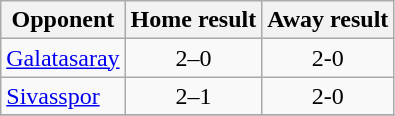<table class="wikitable">
<tr>
<th>Opponent</th>
<th>Home result</th>
<th>Away result</th>
</tr>
<tr>
<td><a href='#'>Galatasaray</a></td>
<td align=center>2–0</td>
<td align=center>2-0</td>
</tr>
<tr>
<td><a href='#'>Sivasspor</a></td>
<td align=center>2–1</td>
<td align=center>2-0</td>
</tr>
<tr>
</tr>
</table>
